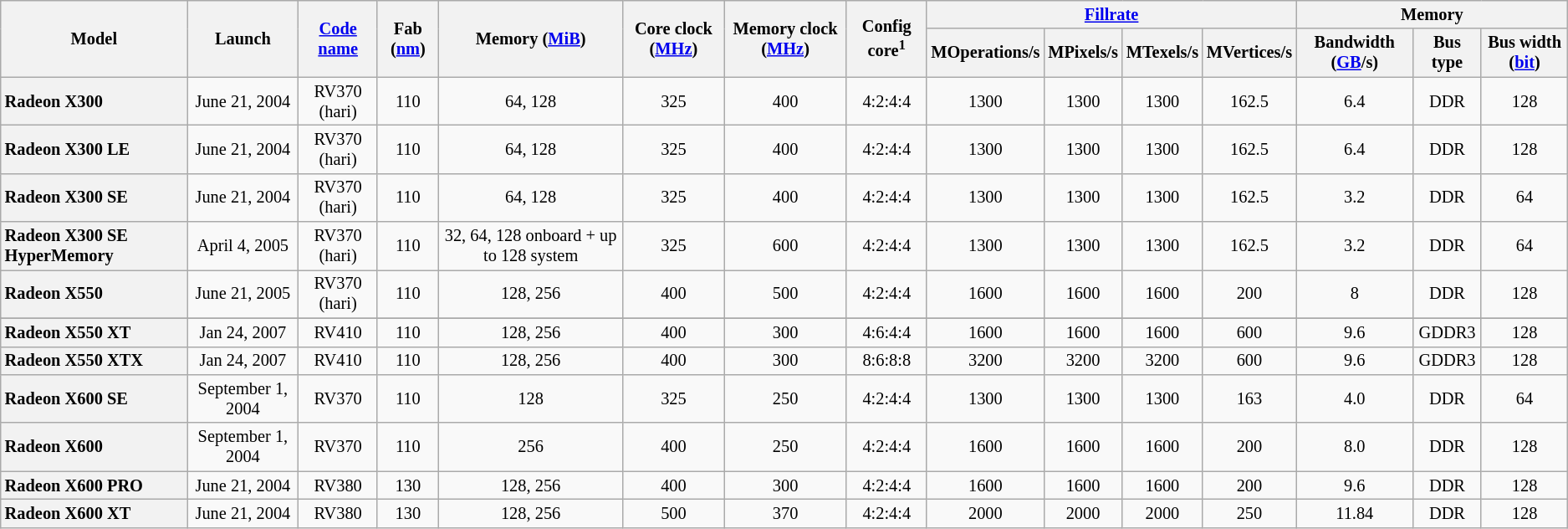<table class="wikitable" style="font-size: 85%; text-align: center">
<tr>
<th rowspan=2>Model</th>
<th rowspan=2>Launch</th>
<th rowspan=2><a href='#'>Code name</a></th>
<th rowspan=2>Fab (<a href='#'>nm</a>)</th>
<th rowspan=2>Memory (<a href='#'>MiB</a>)</th>
<th rowspan=2>Core clock (<a href='#'>MHz</a>)</th>
<th rowspan=2>Memory clock (<a href='#'>MHz</a>)</th>
<th rowspan=2>Config core<sup>1</sup></th>
<th colspan=4><a href='#'>Fillrate</a></th>
<th colspan=3>Memory</th>
</tr>
<tr>
<th>MOperations/s</th>
<th>MPixels/s</th>
<th>MTexels/s</th>
<th>MVertices/s</th>
<th>Bandwidth (<a href='#'>GB</a>/s)</th>
<th>Bus type</th>
<th>Bus width (<a href='#'>bit</a>)</th>
</tr>
<tr>
<th style="text-align:left">Radeon X300</th>
<td>June 21, 2004</td>
<td>RV370 (hari)</td>
<td>110</td>
<td>64, 128</td>
<td>325</td>
<td>400</td>
<td>4:2:4:4</td>
<td>1300</td>
<td>1300</td>
<td>1300</td>
<td>162.5</td>
<td>6.4</td>
<td>DDR</td>
<td>128</td>
</tr>
<tr>
<th style="text-align:left">Radeon X300 LE</th>
<td>June 21, 2004</td>
<td>RV370 (hari)</td>
<td>110</td>
<td>64, 128</td>
<td>325</td>
<td>400</td>
<td>4:2:4:4</td>
<td>1300</td>
<td>1300</td>
<td>1300</td>
<td>162.5</td>
<td>6.4</td>
<td>DDR</td>
<td>128</td>
</tr>
<tr>
<th style="text-align:left">Radeon X300 SE</th>
<td>June 21, 2004</td>
<td>RV370 (hari)</td>
<td>110</td>
<td>64, 128</td>
<td>325</td>
<td>400</td>
<td>4:2:4:4</td>
<td>1300</td>
<td>1300</td>
<td>1300</td>
<td>162.5</td>
<td>3.2</td>
<td>DDR</td>
<td>64</td>
</tr>
<tr>
<th style="text-align:left">Radeon X300 SE HyperMemory</th>
<td>April 4, 2005</td>
<td>RV370 (hari)</td>
<td>110</td>
<td>32, 64, 128 onboard + up to 128 system</td>
<td>325</td>
<td>600</td>
<td>4:2:4:4</td>
<td>1300</td>
<td>1300</td>
<td>1300</td>
<td>162.5</td>
<td>3.2</td>
<td>DDR</td>
<td>64</td>
</tr>
<tr>
<th style="text-align:left">Radeon X550</th>
<td>June 21, 2005</td>
<td>RV370 (hari)</td>
<td>110</td>
<td>128, 256</td>
<td>400</td>
<td>500</td>
<td>4:2:4:4</td>
<td>1600</td>
<td>1600</td>
<td>1600</td>
<td>200</td>
<td>8</td>
<td>DDR</td>
<td>128</td>
</tr>
<tr>
</tr>
<tr>
<th style="text-align:left">Radeon X550 XT</th>
<td>Jan 24, 2007</td>
<td>RV410</td>
<td>110</td>
<td>128, 256</td>
<td>400</td>
<td>300</td>
<td>4:6:4:4</td>
<td>1600</td>
<td>1600</td>
<td>1600</td>
<td>600</td>
<td>9.6</td>
<td>GDDR3</td>
<td>128</td>
</tr>
<tr>
<th style="text-align:left">Radeon X550 XTX</th>
<td>Jan 24, 2007</td>
<td>RV410</td>
<td>110</td>
<td>128, 256</td>
<td>400</td>
<td>300</td>
<td>8:6:8:8</td>
<td>3200</td>
<td>3200</td>
<td>3200</td>
<td>600</td>
<td>9.6</td>
<td>GDDR3</td>
<td>128</td>
</tr>
<tr>
<th style="text-align:left">Radeon X600 SE</th>
<td>September 1, 2004</td>
<td>RV370</td>
<td>110</td>
<td>128</td>
<td>325</td>
<td>250</td>
<td>4:2:4:4</td>
<td>1300</td>
<td>1300</td>
<td>1300</td>
<td>163</td>
<td>4.0</td>
<td>DDR</td>
<td>64</td>
</tr>
<tr>
<th style="text-align:left">Radeon X600</th>
<td>September 1, 2004</td>
<td>RV370</td>
<td>110</td>
<td>256</td>
<td>400</td>
<td>250</td>
<td>4:2:4:4</td>
<td>1600</td>
<td>1600</td>
<td>1600</td>
<td>200</td>
<td>8.0</td>
<td>DDR</td>
<td>128</td>
</tr>
<tr>
<th style="text-align:left">Radeon X600 PRO</th>
<td>June 21, 2004</td>
<td>RV380</td>
<td>130</td>
<td>128, 256</td>
<td>400</td>
<td>300</td>
<td>4:2:4:4</td>
<td>1600</td>
<td>1600</td>
<td>1600</td>
<td>200</td>
<td>9.6</td>
<td>DDR</td>
<td>128</td>
</tr>
<tr>
<th style="text-align:left">Radeon X600 XT</th>
<td>June 21, 2004</td>
<td>RV380</td>
<td>130</td>
<td>128, 256</td>
<td>500</td>
<td>370</td>
<td>4:2:4:4</td>
<td>2000</td>
<td>2000</td>
<td>2000</td>
<td>250</td>
<td>11.84</td>
<td>DDR</td>
<td>128</td>
</tr>
</table>
